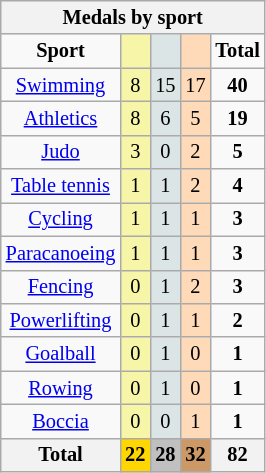<table class="wikitable" style=font-size:85%>
<tr style="background:#efefef;">
<th colspan=5><strong>Medals by sport</strong></th>
</tr>
<tr align=center>
<td><strong>Sport</strong></td>
<td bgcolor=#f7f6a8></td>
<td bgcolor=#dce5e5></td>
<td bgcolor=#ffdab9></td>
<td><strong>Total</strong></td>
</tr>
<tr align=center>
<td><a href='#'>Swimming</a></td>
<td style="background:#F7F6A8;">8</td>
<td style="background:#DCE5E5;">15</td>
<td style="background:#FFDAB9;">17</td>
<td><strong>40</strong></td>
</tr>
<tr align=center>
<td><a href='#'>Athletics</a></td>
<td style="background:#F7F6A8;">8</td>
<td style="background:#DCE5E5;">6</td>
<td style="background:#FFDAB9;">5</td>
<td><strong>19</strong></td>
</tr>
<tr align=center>
<td><a href='#'>Judo</a></td>
<td style="background:#F7F6A8;">3</td>
<td style="background:#DCE5E5;">0</td>
<td style="background:#FFDAB9;">2</td>
<td><strong>5</strong></td>
</tr>
<tr align=center>
<td><a href='#'>Table tennis</a></td>
<td style="background:#F7F6A8;">1</td>
<td style="background:#DCE5E5;">1</td>
<td style="background:#FFDAB9;">2</td>
<td><strong>4</strong></td>
</tr>
<tr align=center>
<td><a href='#'>Cycling</a></td>
<td style="background:#F7F6A8;">1</td>
<td style="background:#DCE5E5;">1</td>
<td style="background:#FFDAB9;">1</td>
<td><strong>3</strong></td>
</tr>
<tr align=center>
<td><a href='#'>Paracanoeing</a></td>
<td style="background:#F7F6A8;">1</td>
<td style="background:#DCE5E5;">1</td>
<td style="background:#FFDAB9;">1</td>
<td><strong>3</strong></td>
</tr>
<tr align=center>
<td><a href='#'>Fencing</a></td>
<td style="background:#F7F6A8;">0</td>
<td style="background:#DCE5E5;">1</td>
<td style="background:#FFDAB9;">2</td>
<td><strong>3</strong></td>
</tr>
<tr align=center>
<td><a href='#'>Powerlifting</a></td>
<td style="background:#F7F6A8;">0</td>
<td style="background:#DCE5E5;">1</td>
<td style="background:#FFDAB9;">1</td>
<td><strong>2</strong></td>
</tr>
<tr align=center>
<td><a href='#'>Goalball</a></td>
<td style="background:#F7F6A8;">0</td>
<td style="background:#DCE5E5;">1</td>
<td style="background:#FFDAB9;">0</td>
<td><strong>1</strong></td>
</tr>
<tr align=center>
<td><a href='#'>Rowing</a></td>
<td style="background:#F7F6A8;">0</td>
<td style="background:#DCE5E5;">1</td>
<td style="background:#FFDAB9;">0</td>
<td><strong>1</strong></td>
</tr>
<tr align=center>
<td><a href='#'>Boccia</a></td>
<td style="background:#F7F6A8;">0</td>
<td style="background:#DCE5E5;">0</td>
<td style="background:#FFDAB9;">1</td>
<td><strong>1</strong></td>
</tr>
<tr align=center>
<th><strong>Total</strong></th>
<th style="background:gold;"><strong>22</strong></th>
<th style="background:silver;"><strong>28</strong></th>
<th style="background:#c96;"><strong>32</strong></th>
<th><strong>82</strong></th>
</tr>
</table>
